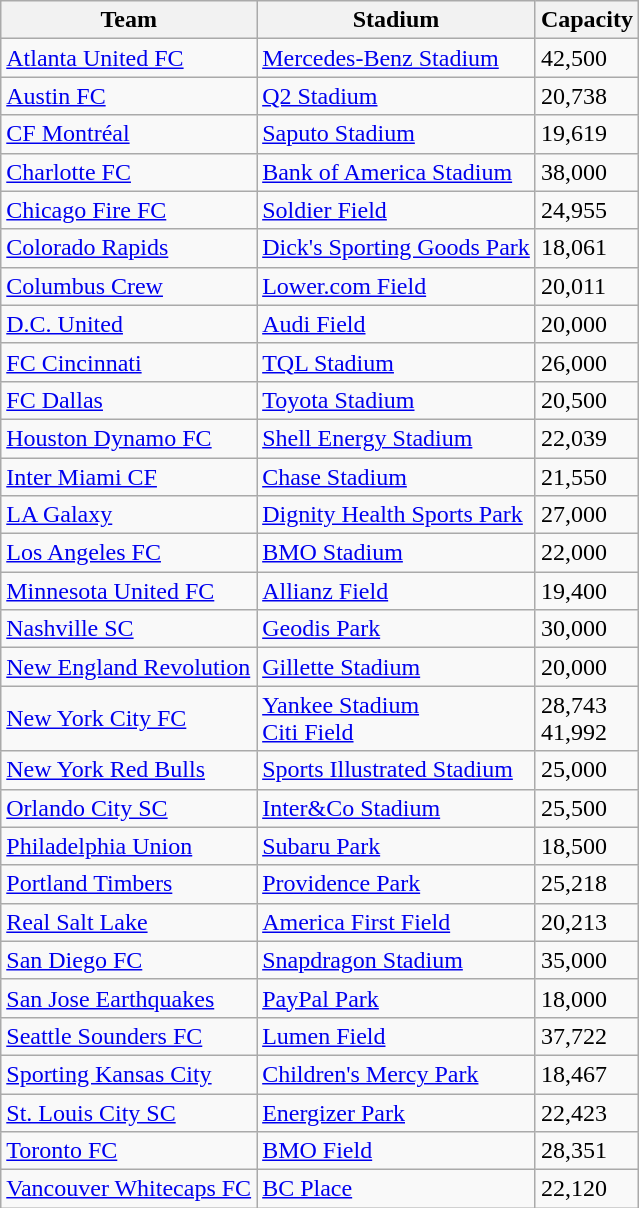<table class="wikitable sortable" style="text-align:left">
<tr>
<th>Team</th>
<th>Stadium</th>
<th>Capacity</th>
</tr>
<tr>
<td><a href='#'>Atlanta United FC</a></td>
<td><a href='#'>Mercedes-Benz Stadium</a></td>
<td>42,500</td>
</tr>
<tr>
<td><a href='#'>Austin FC</a></td>
<td><a href='#'>Q2 Stadium</a></td>
<td>20,738</td>
</tr>
<tr>
<td><a href='#'>CF Montréal</a></td>
<td><a href='#'>Saputo Stadium</a></td>
<td>19,619</td>
</tr>
<tr>
<td><a href='#'>Charlotte FC</a></td>
<td><a href='#'>Bank of America Stadium</a></td>
<td>38,000</td>
</tr>
<tr>
<td><a href='#'>Chicago Fire FC</a></td>
<td><a href='#'>Soldier Field</a></td>
<td>24,955</td>
</tr>
<tr>
<td><a href='#'>Colorado Rapids</a></td>
<td><a href='#'>Dick's Sporting Goods Park</a></td>
<td>18,061</td>
</tr>
<tr>
<td><a href='#'>Columbus Crew</a></td>
<td><a href='#'>Lower.com Field</a></td>
<td>20,011</td>
</tr>
<tr>
<td><a href='#'>D.C. United</a></td>
<td><a href='#'>Audi Field</a></td>
<td>20,000</td>
</tr>
<tr>
<td><a href='#'>FC Cincinnati</a></td>
<td><a href='#'>TQL Stadium</a></td>
<td>26,000</td>
</tr>
<tr>
<td><a href='#'>FC Dallas</a></td>
<td><a href='#'>Toyota Stadium</a></td>
<td>20,500</td>
</tr>
<tr>
<td><a href='#'>Houston Dynamo FC</a></td>
<td><a href='#'>Shell Energy Stadium</a></td>
<td>22,039</td>
</tr>
<tr>
<td><a href='#'>Inter Miami CF</a></td>
<td><a href='#'>Chase Stadium</a></td>
<td>21,550</td>
</tr>
<tr>
<td><a href='#'>LA Galaxy</a></td>
<td><a href='#'>Dignity Health Sports Park</a></td>
<td>27,000</td>
</tr>
<tr>
<td><a href='#'>Los Angeles FC</a></td>
<td><a href='#'>BMO Stadium</a></td>
<td>22,000</td>
</tr>
<tr>
<td><a href='#'>Minnesota United FC</a></td>
<td><a href='#'>Allianz Field</a></td>
<td>19,400</td>
</tr>
<tr>
<td><a href='#'>Nashville SC</a></td>
<td><a href='#'>Geodis Park</a></td>
<td>30,000</td>
</tr>
<tr>
<td><a href='#'>New England Revolution</a></td>
<td><a href='#'>Gillette Stadium</a></td>
<td>20,000</td>
</tr>
<tr>
<td><a href='#'>New York City FC</a></td>
<td><a href='#'>Yankee Stadium</a><br><a href='#'>Citi Field</a></td>
<td>28,743<br>41,992</td>
</tr>
<tr>
<td><a href='#'>New York Red Bulls</a></td>
<td><a href='#'>Sports Illustrated Stadium</a></td>
<td>25,000</td>
</tr>
<tr>
<td><a href='#'>Orlando City SC</a></td>
<td><a href='#'>Inter&Co Stadium</a></td>
<td>25,500</td>
</tr>
<tr>
<td><a href='#'>Philadelphia Union</a></td>
<td><a href='#'>Subaru Park</a></td>
<td>18,500</td>
</tr>
<tr>
<td><a href='#'>Portland Timbers</a></td>
<td><a href='#'>Providence Park</a></td>
<td>25,218</td>
</tr>
<tr>
<td><a href='#'>Real Salt Lake</a></td>
<td><a href='#'>America First Field</a></td>
<td>20,213</td>
</tr>
<tr>
<td><a href='#'>San Diego FC</a></td>
<td><a href='#'>Snapdragon Stadium</a></td>
<td>35,000</td>
</tr>
<tr>
<td><a href='#'>San Jose Earthquakes</a></td>
<td><a href='#'>PayPal Park</a></td>
<td>18,000</td>
</tr>
<tr>
<td><a href='#'>Seattle Sounders FC</a></td>
<td><a href='#'>Lumen Field</a></td>
<td>37,722</td>
</tr>
<tr>
<td><a href='#'>Sporting Kansas City</a></td>
<td><a href='#'>Children's Mercy Park</a></td>
<td>18,467</td>
</tr>
<tr>
<td><a href='#'>St. Louis City SC</a></td>
<td><a href='#'>Energizer Park</a></td>
<td>22,423</td>
</tr>
<tr>
<td><a href='#'>Toronto FC</a></td>
<td><a href='#'>BMO Field</a></td>
<td>28,351</td>
</tr>
<tr>
<td><a href='#'>Vancouver Whitecaps FC</a></td>
<td><a href='#'>BC Place</a></td>
<td>22,120</td>
</tr>
</table>
